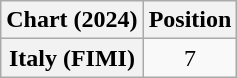<table class="wikitable sortable plainrowheaders" style="text-align:center">
<tr>
<th scope="col">Chart (2024)</th>
<th scope="col">Position</th>
</tr>
<tr>
<th scope="row">Italy (FIMI)</th>
<td>7</td>
</tr>
</table>
